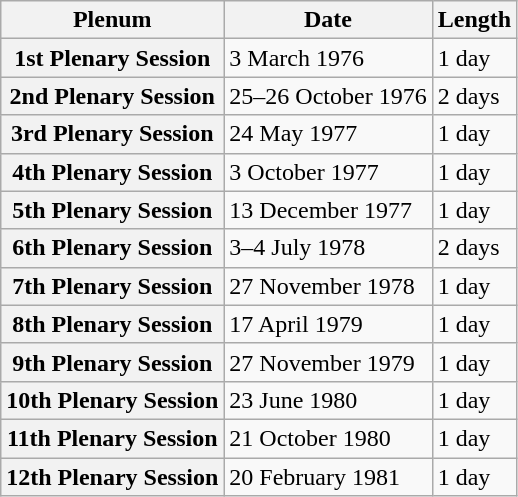<table class="wikitable sortable plainrowheaders">
<tr>
<th scope="col">Plenum</th>
<th scope="col">Date</th>
<th scope="col">Length</th>
</tr>
<tr>
<th scope="row">1st Plenary Session</th>
<td data-sort-value="1">3 March 1976</td>
<td>1 day</td>
</tr>
<tr>
<th scope="row">2nd Plenary Session</th>
<td data-sort-value="2">25–26 October 1976</td>
<td>2 days</td>
</tr>
<tr>
<th scope="row">3rd Plenary Session</th>
<td data-sort-value="3">24 May 1977</td>
<td>1 day</td>
</tr>
<tr>
<th scope="row">4th Plenary Session</th>
<td data-sort-value="4">3 October 1977</td>
<td>1 day</td>
</tr>
<tr>
<th scope="row">5th Plenary Session</th>
<td data-sort-value="5">13 December 1977</td>
<td>1 day</td>
</tr>
<tr>
<th scope="row">6th Plenary Session</th>
<td data-sort-value="6">3–4 July 1978</td>
<td>2 days</td>
</tr>
<tr>
<th scope="row">7th Plenary Session</th>
<td data-sort-value="7">27 November 1978</td>
<td>1 day</td>
</tr>
<tr>
<th scope="row">8th Plenary Session</th>
<td data-sort-value="8">17 April 1979</td>
<td>1 day</td>
</tr>
<tr>
<th scope="row">9th Plenary Session</th>
<td data-sort-value="9">27 November 1979</td>
<td>1 day</td>
</tr>
<tr>
<th scope="row">10th Plenary Session</th>
<td data-sort-value="10">23 June 1980</td>
<td>1 day</td>
</tr>
<tr>
<th scope="row">11th Plenary Session</th>
<td data-sort-value="11">21 October 1980</td>
<td>1 day</td>
</tr>
<tr>
<th scope="row">12th Plenary Session</th>
<td data-sort-value="12">20 February 1981</td>
<td>1 day</td>
</tr>
</table>
